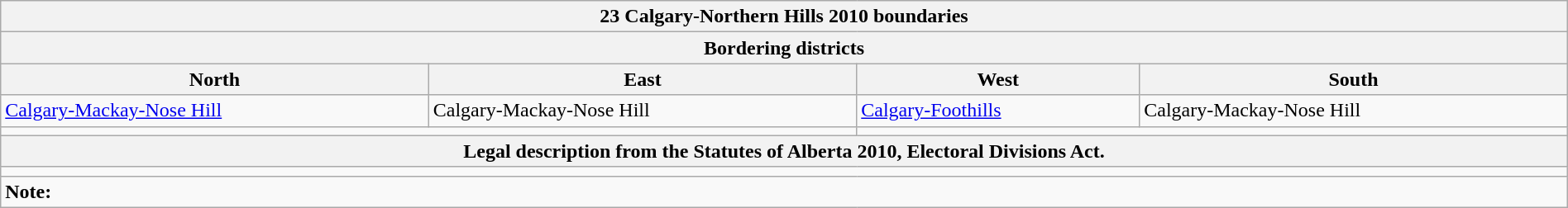<table class="wikitable collapsible collapsed" style="width:100%;">
<tr>
<th colspan=4>23 Calgary-Northern Hills 2010 boundaries</th>
</tr>
<tr>
<th colspan=4>Bordering districts</th>
</tr>
<tr>
<th>North</th>
<th>East</th>
<th>West</th>
<th>South</th>
</tr>
<tr>
<td><a href='#'>Calgary-Mackay-Nose Hill</a></td>
<td>Calgary-Mackay-Nose Hill</td>
<td><a href='#'>Calgary-Foothills</a></td>
<td>Calgary-Mackay-Nose Hill</td>
</tr>
<tr>
<td colspan=2 align=center></td>
<td colspan=2 align=center></td>
</tr>
<tr>
<th colspan=4>Legal description from the Statutes of Alberta 2010, Electoral Divisions Act.</th>
</tr>
<tr>
<td colspan=4></td>
</tr>
<tr>
<td colspan=4><strong>Note:</strong></td>
</tr>
</table>
